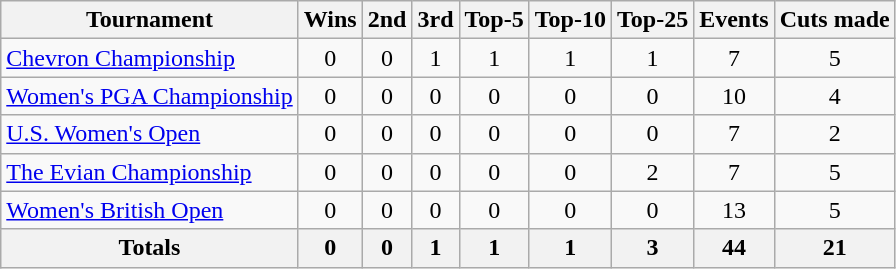<table class=wikitable style=text-align:center>
<tr>
<th>Tournament</th>
<th>Wins</th>
<th>2nd</th>
<th>3rd</th>
<th>Top-5</th>
<th>Top-10</th>
<th>Top-25</th>
<th>Events</th>
<th>Cuts made</th>
</tr>
<tr>
<td align=left><a href='#'>Chevron Championship</a></td>
<td>0</td>
<td>0</td>
<td>1</td>
<td>1</td>
<td>1</td>
<td>1</td>
<td>7</td>
<td>5</td>
</tr>
<tr>
<td align=left><a href='#'>Women's PGA Championship</a></td>
<td>0</td>
<td>0</td>
<td>0</td>
<td>0</td>
<td>0</td>
<td>0</td>
<td>10</td>
<td>4</td>
</tr>
<tr>
<td align=left><a href='#'>U.S. Women's Open</a></td>
<td>0</td>
<td>0</td>
<td>0</td>
<td>0</td>
<td>0</td>
<td>0</td>
<td>7</td>
<td>2</td>
</tr>
<tr>
<td align=left><a href='#'>The Evian Championship</a></td>
<td>0</td>
<td>0</td>
<td>0</td>
<td>0</td>
<td>0</td>
<td>2</td>
<td>7</td>
<td>5</td>
</tr>
<tr>
<td align=left><a href='#'>Women's British Open</a></td>
<td>0</td>
<td>0</td>
<td>0</td>
<td>0</td>
<td>0</td>
<td>0</td>
<td>13</td>
<td>5</td>
</tr>
<tr>
<th>Totals</th>
<th>0</th>
<th>0</th>
<th>1</th>
<th>1</th>
<th>1</th>
<th>3</th>
<th>44</th>
<th>21</th>
</tr>
</table>
